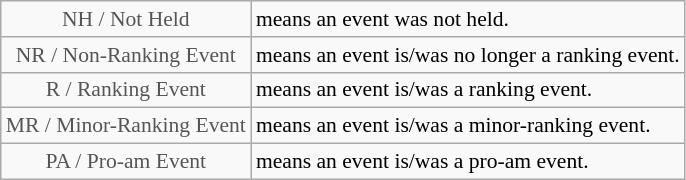<table class="wikitable" style="font-size:90%">
<tr>
<td style="text-align:center; color:#555555;" colspan="4">NH / Not Held</td>
<td>means an event was not held.</td>
</tr>
<tr>
<td style="text-align:center; color:#555555;" colspan="4">NR / Non-Ranking Event</td>
<td>means an event is/was no longer a ranking event.</td>
</tr>
<tr>
<td style="text-align:center; color:#555555;" colspan="4">R / Ranking Event</td>
<td>means an event is/was a ranking event.</td>
</tr>
<tr>
<td style="text-align:center; color:#555555;" colspan="4">MR / Minor-Ranking Event</td>
<td>means an event is/was a minor-ranking event.</td>
</tr>
<tr>
<td style="text-align:center; color:#555555;" colspan="4">PA / Pro-am Event</td>
<td>means an event is/was a pro-am event.</td>
</tr>
</table>
